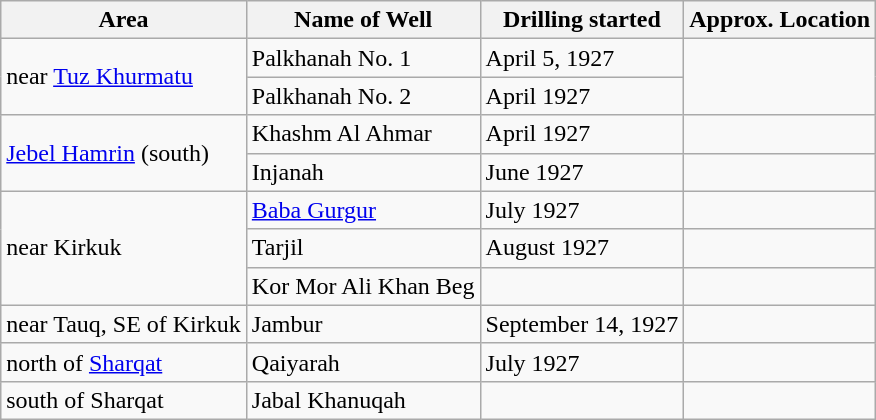<table class=wikitable>
<tr>
<th>Area</th>
<th>Name of Well</th>
<th>Drilling started</th>
<th>Approx. Location</th>
</tr>
<tr>
<td rowspan=2>near <a href='#'>Tuz Khurmatu</a></td>
<td>Palkhanah No. 1</td>
<td>April 5, 1927</td>
<td rowspan=2></td>
</tr>
<tr>
<td>Palkhanah No. 2</td>
<td>April 1927</td>
</tr>
<tr>
<td rowspan=2><a href='#'>Jebel Hamrin</a> (south)</td>
<td>Khashm Al Ahmar</td>
<td>April 1927</td>
<td></td>
</tr>
<tr>
<td>Injanah</td>
<td>June 1927</td>
<td></td>
</tr>
<tr>
<td rowspan=3>near Kirkuk</td>
<td><a href='#'>Baba Gurgur</a></td>
<td>July 1927</td>
<td></td>
</tr>
<tr>
<td>Tarjil</td>
<td>August 1927</td>
<td></td>
</tr>
<tr>
<td>Kor Mor Ali Khan Beg</td>
<td></td>
<td></td>
</tr>
<tr>
<td>near Tauq, SE of Kirkuk</td>
<td>Jambur</td>
<td>September 14, 1927</td>
<td></td>
</tr>
<tr>
<td>north of <a href='#'>Sharqat</a></td>
<td>Qaiyarah</td>
<td>July 1927</td>
<td></td>
</tr>
<tr>
<td>south of Sharqat</td>
<td>Jabal Khanuqah</td>
<td></td>
<td></td>
</tr>
</table>
